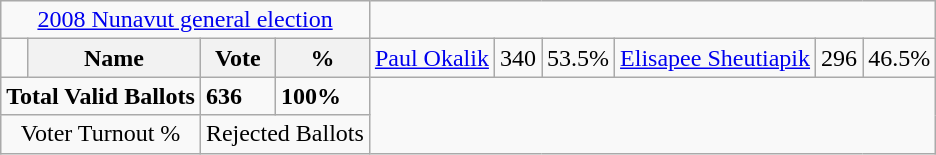<table class="wikitable">
<tr>
<td colspan=4 align=center><a href='#'>2008 Nunavut general election</a></td>
</tr>
<tr>
<td></td>
<th><strong>Name </strong></th>
<th><strong>Vote</strong></th>
<th><strong>%</strong><br></th>
<td><a href='#'>Paul Okalik</a></td>
<td>340</td>
<td>53.5%<br></td>
<td><a href='#'>Elisapee Sheutiapik</a></td>
<td>296</td>
<td>46.5%</td>
</tr>
<tr>
<td colspan=2><strong>Total Valid Ballots</strong></td>
<td><strong>636</strong></td>
<td><strong>100%</strong></td>
</tr>
<tr>
<td colspan=2 align=center>Voter Turnout %</td>
<td colspan=2 align=center>Rejected Ballots</td>
</tr>
</table>
